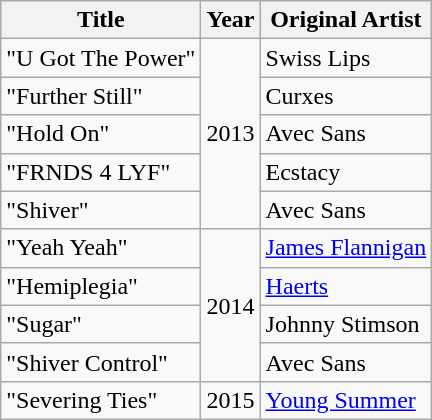<table class="wikitable">
<tr>
<th style="text-align: center; font-weight: bold;">Title</th>
<th style="text-align: center; font-weight: bold;">Year</th>
<th style="font-weight: bold;">Original Artist</th>
</tr>
<tr>
<td>"U Got The Power"</td>
<td rowspan="5" style="text-align: center;">2013</td>
<td>Swiss Lips</td>
</tr>
<tr>
<td>"Further Still"</td>
<td>Curxes</td>
</tr>
<tr>
<td>"Hold On"</td>
<td>Avec Sans</td>
</tr>
<tr>
<td>"FRNDS 4 LYF"</td>
<td>Ecstacy</td>
</tr>
<tr>
<td>"Shiver"</td>
<td>Avec Sans</td>
</tr>
<tr>
<td>"Yeah Yeah"</td>
<td rowspan="4" style="text-align: center;">2014</td>
<td><a href='#'>James Flannigan</a></td>
</tr>
<tr>
<td>"Hemiplegia"</td>
<td><a href='#'>Haerts</a></td>
</tr>
<tr>
<td>"Sugar"</td>
<td>Johnny Stimson</td>
</tr>
<tr>
<td>"Shiver Control"</td>
<td>Avec Sans</td>
</tr>
<tr>
<td>"Severing Ties"</td>
<td style="text-align: center;">2015</td>
<td><a href='#'>Young Summer</a></td>
</tr>
</table>
